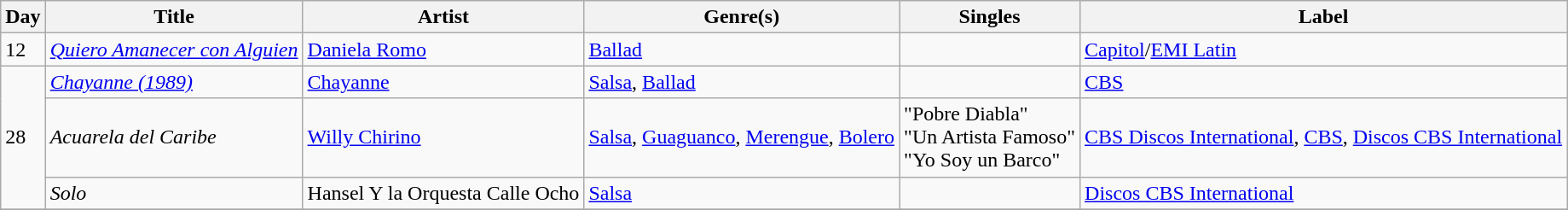<table class="wikitable sortable" style="text-align: left;">
<tr>
<th>Day</th>
<th>Title</th>
<th>Artist</th>
<th>Genre(s)</th>
<th>Singles</th>
<th>Label</th>
</tr>
<tr>
<td>12</td>
<td><em><a href='#'>Quiero Amanecer con Alguien</a></em></td>
<td><a href='#'>Daniela Romo</a></td>
<td><a href='#'>Ballad</a></td>
<td></td>
<td><a href='#'>Capitol</a>/<a href='#'>EMI Latin</a></td>
</tr>
<tr>
<td rowspan="3">28</td>
<td><em><a href='#'>Chayanne (1989)</a></em></td>
<td><a href='#'>Chayanne</a></td>
<td><a href='#'>Salsa</a>, <a href='#'>Ballad</a></td>
<td></td>
<td><a href='#'>CBS</a></td>
</tr>
<tr>
<td><em>Acuarela del Caribe</em></td>
<td><a href='#'>Willy Chirino</a></td>
<td><a href='#'>Salsa</a>, <a href='#'>Guaguanco</a>, <a href='#'>Merengue</a>, <a href='#'>Bolero</a></td>
<td>"Pobre Diabla"<br>"Un Artista Famoso"<br>"Yo Soy un Barco"</td>
<td><a href='#'>CBS Discos International</a>, <a href='#'>CBS</a>, <a href='#'>Discos CBS International</a></td>
</tr>
<tr>
<td><em>Solo</em></td>
<td>Hansel Y la Orquesta Calle Ocho</td>
<td><a href='#'>Salsa</a></td>
<td></td>
<td><a href='#'>Discos CBS International</a></td>
</tr>
<tr>
</tr>
</table>
